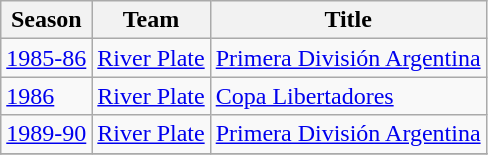<table class="wikitable">
<tr>
<th>Season</th>
<th>Team</th>
<th>Title</th>
</tr>
<tr>
<td><a href='#'>1985-86</a></td>
<td><a href='#'>River Plate</a></td>
<td><a href='#'>Primera División Argentina</a></td>
</tr>
<tr>
<td><a href='#'>1986</a></td>
<td><a href='#'>River Plate</a></td>
<td><a href='#'>Copa Libertadores</a></td>
</tr>
<tr>
<td><a href='#'>1989-90</a></td>
<td><a href='#'>River Plate</a></td>
<td><a href='#'>Primera División Argentina</a></td>
</tr>
<tr>
</tr>
</table>
